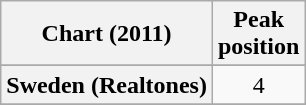<table class="wikitable sortable plainrowheaders" style="text-align:center">
<tr>
<th scope="col">Chart (2011)</th>
<th scope="col">Peak<br>position</th>
</tr>
<tr>
</tr>
<tr>
</tr>
<tr>
<th scope="row">Sweden (Realtones)</th>
<td align="center">4</td>
</tr>
<tr>
</tr>
</table>
